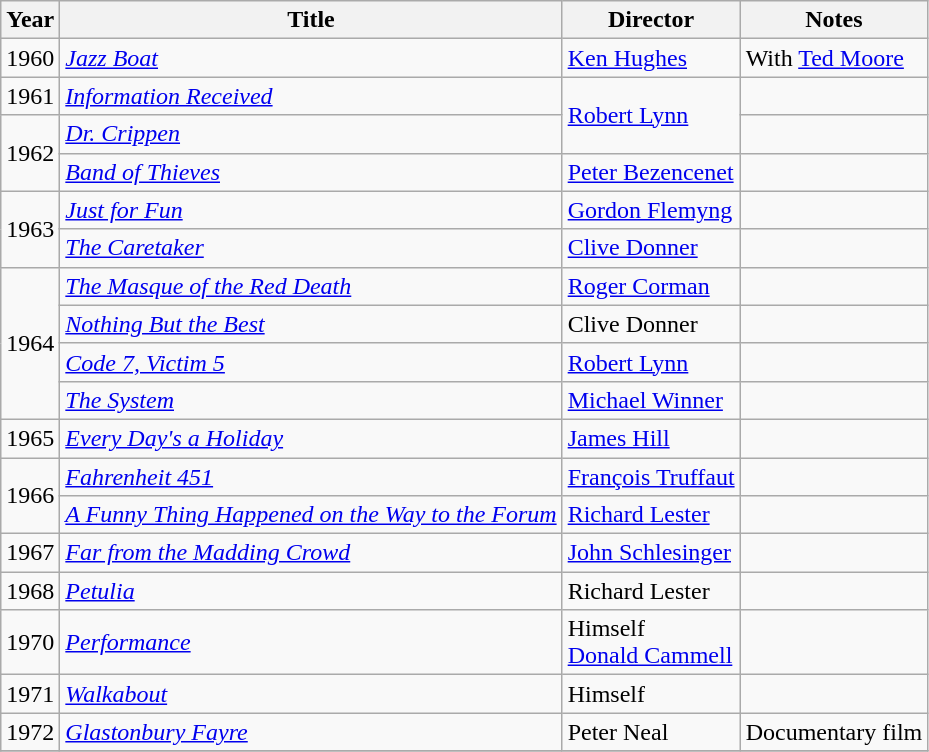<table class="wikitable">
<tr>
<th>Year</th>
<th>Title</th>
<th>Director</th>
<th>Notes</th>
</tr>
<tr>
<td>1960</td>
<td><em><a href='#'>Jazz Boat</a></em></td>
<td><a href='#'>Ken Hughes</a></td>
<td>With <a href='#'>Ted Moore</a></td>
</tr>
<tr>
<td>1961</td>
<td><em><a href='#'>Information Received</a></em></td>
<td rowspan=2><a href='#'>Robert Lynn</a></td>
<td></td>
</tr>
<tr>
<td rowspan=2>1962</td>
<td><em><a href='#'>Dr. Crippen</a></em></td>
<td></td>
</tr>
<tr>
<td><em><a href='#'>Band of Thieves</a></em></td>
<td><a href='#'>Peter Bezencenet</a></td>
<td></td>
</tr>
<tr>
<td rowspan=2>1963</td>
<td><em><a href='#'>Just for Fun</a></em></td>
<td><a href='#'>Gordon Flemyng</a></td>
<td></td>
</tr>
<tr>
<td><em><a href='#'>The Caretaker</a></em></td>
<td><a href='#'>Clive Donner</a></td>
<td></td>
</tr>
<tr>
<td rowspan=4>1964</td>
<td><em><a href='#'>The Masque of the Red Death</a></em></td>
<td><a href='#'>Roger Corman</a></td>
<td></td>
</tr>
<tr>
<td><em><a href='#'>Nothing But the Best</a></em></td>
<td>Clive Donner</td>
<td></td>
</tr>
<tr>
<td><em><a href='#'>Code 7, Victim 5</a></em></td>
<td><a href='#'>Robert Lynn</a></td>
<td></td>
</tr>
<tr>
<td><em><a href='#'>The System</a></em></td>
<td><a href='#'>Michael Winner</a></td>
<td></td>
</tr>
<tr>
<td>1965</td>
<td><em><a href='#'>Every Day's a Holiday</a></em></td>
<td><a href='#'>James Hill</a></td>
<td></td>
</tr>
<tr>
<td rowspan=2>1966</td>
<td><em><a href='#'>Fahrenheit 451</a></em></td>
<td><a href='#'>François Truffaut</a></td>
<td></td>
</tr>
<tr>
<td><em><a href='#'>A Funny Thing Happened on the Way to the Forum</a></em></td>
<td><a href='#'>Richard Lester</a></td>
<td></td>
</tr>
<tr>
<td>1967</td>
<td><em><a href='#'>Far from the Madding Crowd</a></em></td>
<td><a href='#'>John Schlesinger</a></td>
<td></td>
</tr>
<tr>
<td>1968</td>
<td><em><a href='#'>Petulia</a></em></td>
<td>Richard Lester</td>
<td></td>
</tr>
<tr>
<td>1970</td>
<td><em><a href='#'>Performance</a></em></td>
<td>Himself<br><a href='#'>Donald Cammell</a></td>
<td></td>
</tr>
<tr>
<td>1971</td>
<td><em><a href='#'>Walkabout</a></em></td>
<td>Himself</td>
<td></td>
</tr>
<tr>
<td>1972</td>
<td><em><a href='#'>Glastonbury Fayre</a></em></td>
<td>Peter Neal</td>
<td>Documentary film</td>
</tr>
<tr>
</tr>
</table>
